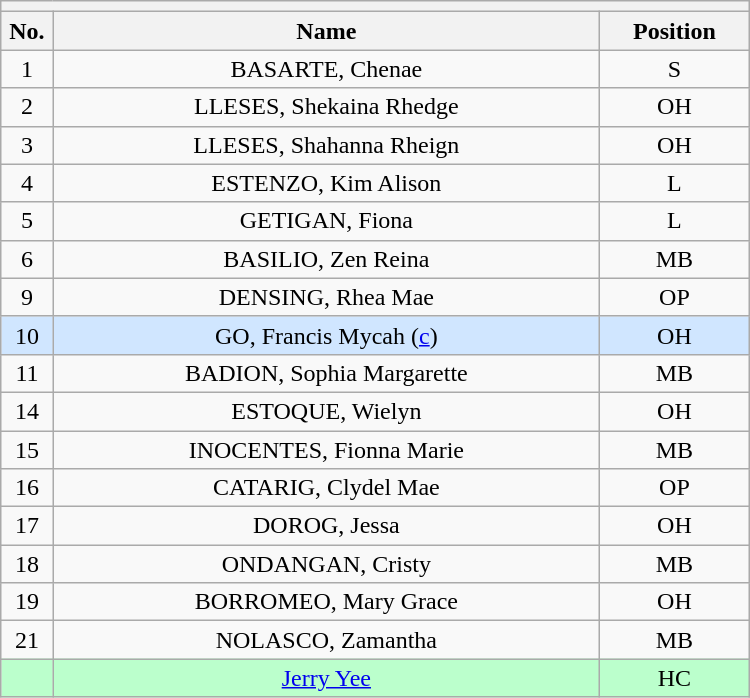<table class="wikitable mw-collapsible mw-collapsed" style="text-align:center; width:500px; border:none">
<tr>
<th style="text-align:left" colspan="3"></th>
</tr>
<tr>
<th style="width:7%">No.</th>
<th>Name</th>
<th style="width:20%">Position</th>
</tr>
<tr>
<td>1</td>
<td>BASARTE, Chenae</td>
<td>S</td>
</tr>
<tr>
<td>2</td>
<td>LLESES, Shekaina Rhedge</td>
<td>OH</td>
</tr>
<tr>
<td>3</td>
<td>LLESES, Shahanna Rheign</td>
<td>OH</td>
</tr>
<tr>
<td>4</td>
<td>ESTENZO, Kim Alison</td>
<td>L</td>
</tr>
<tr>
<td>5</td>
<td>GETIGAN, Fiona</td>
<td>L</td>
</tr>
<tr>
<td>6</td>
<td>BASILIO, Zen Reina</td>
<td>MB</td>
</tr>
<tr>
<td>9</td>
<td>DENSING, Rhea Mae</td>
<td>OP</td>
</tr>
<tr bgcolor=#D0E6FF>
<td>10</td>
<td>GO, Francis Mycah  (<a href='#'>c</a>)</td>
<td>OH</td>
</tr>
<tr>
<td>11</td>
<td>BADION, Sophia Margarette</td>
<td>MB</td>
</tr>
<tr>
<td>14</td>
<td>ESTOQUE, Wielyn</td>
<td>OH</td>
</tr>
<tr>
<td>15</td>
<td>INOCENTES, Fionna Marie</td>
<td>MB</td>
</tr>
<tr>
<td>16</td>
<td>CATARIG, Clydel Mae</td>
<td>OP</td>
</tr>
<tr>
<td>17</td>
<td>DOROG, Jessa</td>
<td>OH</td>
</tr>
<tr>
<td>18</td>
<td>ONDANGAN, Cristy</td>
<td>MB</td>
</tr>
<tr>
<td>19</td>
<td>BORROMEO, Mary Grace</td>
<td>OH</td>
</tr>
<tr>
<td>21</td>
<td>NOLASCO, Zamantha</td>
<td>MB</td>
</tr>
<tr bgcolor=#BBFFCC>
<td></td>
<td><a href='#'>Jerry Yee</a></td>
<td>HC</td>
</tr>
</table>
